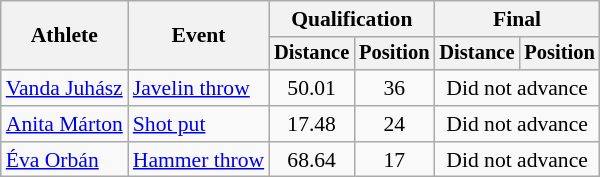<table class=wikitable style="font-size:90%;">
<tr>
<th rowspan=2>Athlete</th>
<th rowspan=2>Event</th>
<th colspan=2>Qualification</th>
<th colspan=2>Final</th>
</tr>
<tr style="font-size:95%">
<th>Distance</th>
<th>Position</th>
<th>Distance</th>
<th>Position</th>
</tr>
<tr align=center>
<td align=left><a href='#'>Vanda Juhász</a></td>
<td align=left><a href='#'>Javelin throw</a></td>
<td>50.01</td>
<td>36</td>
<td colspan=2>Did not advance</td>
</tr>
<tr align=center>
<td align=left><a href='#'>Anita Márton</a></td>
<td align=left><a href='#'>Shot put</a></td>
<td>17.48</td>
<td>24</td>
<td colspan=2>Did not advance</td>
</tr>
<tr align=center>
<td align=left><a href='#'>Éva Orbán</a></td>
<td align=left><a href='#'>Hammer throw</a></td>
<td>68.64</td>
<td>17</td>
<td colspan=2>Did not advance</td>
</tr>
</table>
